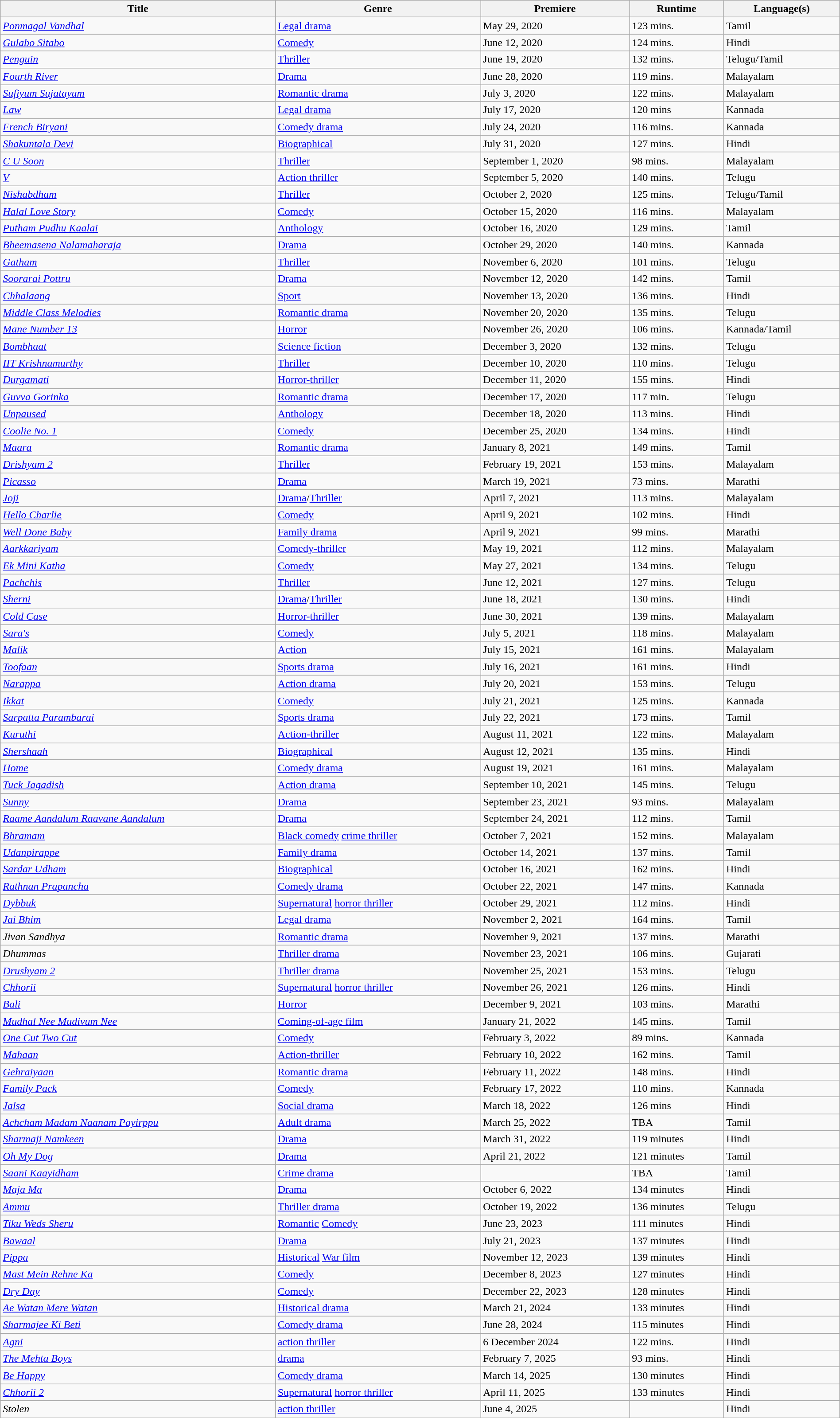<table class="wikitable sortable" style="width:100%;">
<tr>
<th>Title</th>
<th>Genre</th>
<th>Premiere</th>
<th>Runtime</th>
<th>Language(s)</th>
</tr>
<tr>
<td><em><a href='#'>Ponmagal Vandhal</a></em></td>
<td><a href='#'>Legal drama</a></td>
<td>May 29, 2020</td>
<td>123 mins.</td>
<td>Tamil</td>
</tr>
<tr>
<td><em><a href='#'>Gulabo Sitabo</a></em></td>
<td><a href='#'>Comedy</a></td>
<td>June 12, 2020</td>
<td>124 mins.</td>
<td>Hindi</td>
</tr>
<tr>
<td><a href='#'><em>Penguin</em></a></td>
<td><a href='#'>Thriller</a></td>
<td>June 19, 2020</td>
<td>132 mins.</td>
<td>Telugu/Tamil</td>
</tr>
<tr>
<td><em><a href='#'>Fourth River</a></em></td>
<td><a href='#'>Drama</a></td>
<td>June 28, 2020</td>
<td>119 mins.</td>
<td>Malayalam</td>
</tr>
<tr>
<td><em><a href='#'>Sufiyum Sujatayum</a></em></td>
<td><a href='#'>Romantic drama</a></td>
<td>July 3, 2020</td>
<td>122 mins.</td>
<td>Malayalam</td>
</tr>
<tr>
<td><a href='#'><em>Law</em></a></td>
<td><a href='#'>Legal drama</a></td>
<td>July 17, 2020</td>
<td>120 mins</td>
<td>Kannada</td>
</tr>
<tr>
<td><em><a href='#'>French Biryani</a></em></td>
<td><a href='#'>Comedy drama</a></td>
<td>July 24, 2020</td>
<td>116 mins.</td>
<td>Kannada</td>
</tr>
<tr>
<td><a href='#'><em>Shakuntala Devi</em></a></td>
<td><a href='#'>Biographical</a></td>
<td>July 31, 2020</td>
<td>127 mins.</td>
<td>Hindi</td>
</tr>
<tr>
<td><em><a href='#'>C U Soon</a></em></td>
<td><a href='#'>Thriller</a></td>
<td>September 1, 2020</td>
<td>98 mins.</td>
<td>Malayalam</td>
</tr>
<tr>
<td><a href='#'><em>V</em></a></td>
<td><a href='#'>Action thriller</a></td>
<td>September 5, 2020</td>
<td>140 mins.</td>
<td>Telugu</td>
</tr>
<tr>
<td><em><a href='#'>Nishabdham</a></em></td>
<td><a href='#'>Thriller</a></td>
<td>October 2, 2020</td>
<td>125 mins.</td>
<td>Telugu/Tamil</td>
</tr>
<tr>
<td><em><a href='#'>Halal Love Story</a></em></td>
<td><a href='#'>Comedy</a></td>
<td>October 15, 2020</td>
<td>116 mins.</td>
<td>Malayalam</td>
</tr>
<tr>
<td><em><a href='#'>Putham Pudhu Kaalai</a></em></td>
<td><a href='#'>Anthology</a></td>
<td>October 16, 2020</td>
<td>129 mins.</td>
<td>Tamil</td>
</tr>
<tr>
<td><em><a href='#'>Bheemasena Nalamaharaja</a></em></td>
<td><a href='#'>Drama</a></td>
<td>October 29, 2020</td>
<td>140 mins.</td>
<td>Kannada</td>
</tr>
<tr>
<td><em><a href='#'>Gatham</a></em></td>
<td><a href='#'>Thriller</a></td>
<td>November 6, 2020</td>
<td>101 mins.</td>
<td>Telugu</td>
</tr>
<tr>
<td><em><a href='#'>Soorarai Pottru</a></em></td>
<td><a href='#'>Drama</a></td>
<td>November 12, 2020</td>
<td>142 mins.</td>
<td>Tamil</td>
</tr>
<tr>
<td><em><a href='#'>Chhalaang</a></em></td>
<td><a href='#'>Sport</a></td>
<td>November 13, 2020</td>
<td>136 mins.</td>
<td>Hindi</td>
</tr>
<tr>
<td><em><a href='#'>Middle Class Melodies</a></em></td>
<td><a href='#'>Romantic drama</a></td>
<td>November 20, 2020</td>
<td>135 mins.</td>
<td>Telugu</td>
</tr>
<tr>
<td><em><a href='#'>Mane Number 13</a></em></td>
<td><a href='#'>Horror</a></td>
<td>November 26, 2020</td>
<td>106 mins.</td>
<td>Kannada/Tamil</td>
</tr>
<tr>
<td><em><a href='#'>Bombhaat</a></em></td>
<td><a href='#'>Science fiction</a></td>
<td>December 3, 2020</td>
<td>132 mins.</td>
<td>Telugu</td>
</tr>
<tr>
<td><em><a href='#'>IIT Krishnamurthy</a></em></td>
<td><a href='#'>Thriller</a></td>
<td>December 10, 2020</td>
<td>110 mins.</td>
<td>Telugu</td>
</tr>
<tr>
<td><a href='#'><em>Durgamati</em></a></td>
<td><a href='#'>Horror-thriller</a></td>
<td>December 11, 2020</td>
<td>155 mins.</td>
<td>Hindi</td>
</tr>
<tr>
<td><em><a href='#'>Guvva Gorinka</a></em></td>
<td><a href='#'>Romantic drama</a></td>
<td>December 17, 2020</td>
<td>117 min.</td>
<td>Telugu</td>
</tr>
<tr>
<td><em><a href='#'>Unpaused</a></em></td>
<td><a href='#'>Anthology</a></td>
<td>December 18, 2020</td>
<td>113 mins.</td>
<td>Hindi</td>
</tr>
<tr>
<td><a href='#'><em>Coolie No. 1</em></a></td>
<td><a href='#'>Comedy</a></td>
<td>December 25, 2020</td>
<td>134 mins.</td>
<td>Hindi</td>
</tr>
<tr>
<td><em><a href='#'>Maara</a></em></td>
<td><a href='#'>Romantic drama</a></td>
<td>January 8, 2021</td>
<td>149 mins.</td>
<td>Tamil</td>
</tr>
<tr>
<td><em><a href='#'>Drishyam 2</a></em></td>
<td><a href='#'>Thriller</a></td>
<td>February 19, 2021</td>
<td>153 mins.</td>
<td>Malayalam</td>
</tr>
<tr>
<td><em><a href='#'>Picasso</a></em></td>
<td><a href='#'>Drama</a></td>
<td>March 19, 2021</td>
<td>73 mins.</td>
<td>Marathi</td>
</tr>
<tr>
<td><em><a href='#'>Joji</a></em></td>
<td><a href='#'>Drama</a>/<a href='#'>Thriller</a></td>
<td>April 7, 2021</td>
<td>113 mins.</td>
<td>Malayalam</td>
</tr>
<tr>
<td><em><a href='#'>Hello Charlie</a></em></td>
<td><a href='#'>Comedy</a></td>
<td>April 9, 2021</td>
<td>102 mins.</td>
<td>Hindi</td>
</tr>
<tr>
<td><em><a href='#'>Well Done Baby</a></em></td>
<td><a href='#'>Family drama</a></td>
<td>April 9, 2021</td>
<td>99 mins.</td>
<td>Marathi</td>
</tr>
<tr>
<td><em><a href='#'>Aarkkariyam</a></em></td>
<td><a href='#'>Comedy-thriller</a></td>
<td>May 19, 2021</td>
<td>112 mins.</td>
<td>Malayalam</td>
</tr>
<tr>
<td><em><a href='#'>Ek Mini Katha</a></em></td>
<td><a href='#'>Comedy</a></td>
<td>May 27, 2021</td>
<td>134 mins.</td>
<td>Telugu</td>
</tr>
<tr>
<td><em><a href='#'>Pachchis</a></em></td>
<td><a href='#'>Thriller</a></td>
<td>June 12, 2021</td>
<td>127 mins.</td>
<td>Telugu</td>
</tr>
<tr>
<td><em><a href='#'>Sherni</a></em></td>
<td><a href='#'>Drama</a>/<a href='#'>Thriller</a></td>
<td>June 18, 2021</td>
<td>130 mins.</td>
<td>Hindi</td>
</tr>
<tr>
<td><em><a href='#'>Cold Case</a></em></td>
<td><a href='#'>Horror-thriller</a></td>
<td>June 30, 2021</td>
<td>139 mins.</td>
<td>Malayalam</td>
</tr>
<tr>
<td><em><a href='#'>Sara's</a></em></td>
<td><a href='#'>Comedy</a></td>
<td>July 5, 2021</td>
<td>118 mins.</td>
<td>Malayalam</td>
</tr>
<tr>
<td><em><a href='#'>Malik</a></em></td>
<td><a href='#'>Action</a></td>
<td>July 15, 2021</td>
<td>161 mins.</td>
<td>Malayalam</td>
</tr>
<tr>
<td><em><a href='#'>Toofaan</a></em></td>
<td><a href='#'>Sports drama</a></td>
<td>July 16, 2021</td>
<td>161 mins.</td>
<td>Hindi</td>
</tr>
<tr>
<td><em><a href='#'>Narappa</a></em></td>
<td><a href='#'>Action drama</a></td>
<td>July 20, 2021</td>
<td>153 mins.</td>
<td>Telugu</td>
</tr>
<tr>
<td><em><a href='#'>Ikkat</a></em></td>
<td><a href='#'>Comedy</a></td>
<td>July 21, 2021</td>
<td>125 mins.</td>
<td>Kannada</td>
</tr>
<tr>
<td><em><a href='#'>Sarpatta Parambarai</a></em></td>
<td><a href='#'>Sports drama</a></td>
<td>July 22, 2021</td>
<td>173 mins.</td>
<td>Tamil</td>
</tr>
<tr>
<td><em><a href='#'>Kuruthi</a></em></td>
<td><a href='#'>Action-thriller</a></td>
<td>August 11, 2021</td>
<td>122 mins.</td>
<td>Malayalam</td>
</tr>
<tr>
<td><em><a href='#'>Shershaah</a></em></td>
<td><a href='#'>Biographical</a></td>
<td>August 12, 2021</td>
<td>135 mins.</td>
<td>Hindi</td>
</tr>
<tr>
<td><a href='#'><em>Home</em></a></td>
<td><a href='#'>Comedy drama</a></td>
<td>August 19, 2021</td>
<td>161 mins.</td>
<td>Malayalam</td>
</tr>
<tr>
<td><em><a href='#'>Tuck Jagadish</a></em></td>
<td><a href='#'>Action drama</a></td>
<td>September 10, 2021</td>
<td>145 mins.</td>
<td>Telugu</td>
</tr>
<tr>
<td><em><a href='#'>Sunny</a></em></td>
<td><a href='#'>Drama</a></td>
<td>September 23, 2021</td>
<td>93 mins.</td>
<td>Malayalam</td>
</tr>
<tr>
<td><em><a href='#'>Raame Aandalum Raavane Aandalum</a></em></td>
<td><a href='#'>Drama</a></td>
<td>September 24, 2021</td>
<td>112 mins.</td>
<td>Tamil</td>
</tr>
<tr>
<td><em><a href='#'>Bhramam</a></em></td>
<td><a href='#'>Black comedy</a> <a href='#'>crime thriller</a></td>
<td>October 7, 2021</td>
<td>152 mins.</td>
<td>Malayalam</td>
</tr>
<tr>
<td><em><a href='#'>Udanpirappe</a></em></td>
<td><a href='#'>Family drama</a></td>
<td>October 14, 2021</td>
<td>137 mins.</td>
<td>Tamil</td>
</tr>
<tr>
<td><em><a href='#'>Sardar Udham</a></em></td>
<td><a href='#'>Biographical</a></td>
<td>October 16, 2021</td>
<td>162 mins.</td>
<td>Hindi</td>
</tr>
<tr>
<td><em><a href='#'>Rathnan Prapancha</a></em></td>
<td><a href='#'>Comedy drama</a></td>
<td>October 22, 2021</td>
<td>147 mins.</td>
<td>Kannada</td>
</tr>
<tr>
<td><em><a href='#'>Dybbuk</a></em></td>
<td><a href='#'>Supernatural</a> <a href='#'>horror thriller</a></td>
<td>October 29, 2021</td>
<td>112 mins.</td>
<td>Hindi</td>
</tr>
<tr>
<td><em><a href='#'>Jai Bhim</a></em></td>
<td><a href='#'>Legal drama</a></td>
<td>November 2, 2021</td>
<td>164 mins.</td>
<td>Tamil</td>
</tr>
<tr>
<td><em>Jivan Sandhya</em></td>
<td><a href='#'>Romantic drama</a></td>
<td>November 9, 2021</td>
<td>137 mins.</td>
<td>Marathi</td>
</tr>
<tr>
<td><em>Dhummas</em></td>
<td><a href='#'>Thriller drama</a></td>
<td>November 23, 2021</td>
<td>106 mins.</td>
<td>Gujarati</td>
</tr>
<tr>
<td><em><a href='#'>Drushyam 2</a></em></td>
<td><a href='#'>Thriller drama</a></td>
<td>November 25, 2021</td>
<td>153 mins.</td>
<td>Telugu</td>
</tr>
<tr>
<td><em><a href='#'>Chhorii</a></em></td>
<td><a href='#'>Supernatural</a> <a href='#'>horror thriller</a></td>
<td>November 26, 2021</td>
<td>126 mins.</td>
<td>Hindi</td>
</tr>
<tr>
<td><em><a href='#'>Bali</a></em></td>
<td><a href='#'>Horror</a></td>
<td>December 9, 2021</td>
<td>103 mins.</td>
<td>Marathi</td>
</tr>
<tr>
<td><em><a href='#'>Mudhal Nee Mudivum Nee</a></em></td>
<td><a href='#'>Coming-of-age film</a></td>
<td>January 21, 2022</td>
<td>145 mins.</td>
<td>Tamil</td>
</tr>
<tr>
<td><em><a href='#'>One Cut Two Cut</a></em></td>
<td><a href='#'>Comedy</a></td>
<td>February 3, 2022</td>
<td>89 mins.</td>
<td>Kannada</td>
</tr>
<tr>
<td><em><a href='#'>Mahaan</a></em></td>
<td><a href='#'>Action-thriller</a></td>
<td>February 10, 2022</td>
<td>162 mins.</td>
<td>Tamil</td>
</tr>
<tr>
<td><em><a href='#'>Gehraiyaan</a></em></td>
<td><a href='#'>Romantic drama</a></td>
<td>February 11, 2022</td>
<td>148 mins.</td>
<td>Hindi</td>
</tr>
<tr>
<td><em><a href='#'>Family Pack</a></em></td>
<td><a href='#'>Comedy</a></td>
<td>February 17, 2022</td>
<td>110 mins.</td>
<td>Kannada</td>
</tr>
<tr>
<td><em><a href='#'>Jalsa</a></em></td>
<td><a href='#'>Social drama</a></td>
<td>March 18, 2022</td>
<td>126 mins</td>
<td>Hindi</td>
</tr>
<tr>
<td><em><a href='#'>Achcham Madam Naanam Payirppu</a></em></td>
<td><a href='#'>Adult drama</a></td>
<td>March 25, 2022</td>
<td>TBA</td>
<td>Tamil</td>
</tr>
<tr>
<td><em><a href='#'>Sharmaji Namkeen</a></em></td>
<td><a href='#'>Drama</a></td>
<td>March 31, 2022</td>
<td>119 minutes</td>
<td>Hindi</td>
</tr>
<tr>
<td><em><a href='#'>Oh My Dog</a></em></td>
<td><a href='#'>Drama</a></td>
<td>April 21, 2022</td>
<td>121 minutes</td>
<td>Tamil</td>
</tr>
<tr>
<td><em><a href='#'>Saani Kaayidham</a></em></td>
<td><a href='#'>Crime drama</a></td>
<td></td>
<td>TBA</td>
<td>Tamil</td>
</tr>
<tr>
<td><em><a href='#'>Maja Ma</a></em></td>
<td><a href='#'>Drama</a></td>
<td>October 6, 2022</td>
<td>134 minutes</td>
<td>Hindi</td>
</tr>
<tr>
<td><em><a href='#'>Ammu</a></em></td>
<td><a href='#'>Thriller drama</a></td>
<td>October 19, 2022</td>
<td>136 minutes</td>
<td>Telugu</td>
</tr>
<tr>
<td><em><a href='#'>Tiku Weds Sheru</a></em></td>
<td><a href='#'>Romantic</a> <a href='#'>Comedy</a></td>
<td>June 23, 2023</td>
<td>111 minutes</td>
<td>Hindi</td>
</tr>
<tr>
<td><em><a href='#'>Bawaal</a></em></td>
<td><a href='#'>Drama</a></td>
<td>July 21, 2023</td>
<td>137 minutes</td>
<td>Hindi</td>
</tr>
<tr>
<td><em><a href='#'>Pippa</a></em></td>
<td><a href='#'>Historical</a> <a href='#'>War film</a></td>
<td>November 12, 2023</td>
<td>139 minutes</td>
<td>Hindi</td>
</tr>
<tr>
<td><em><a href='#'>Mast Mein Rehne Ka</a></em></td>
<td><a href='#'>Comedy</a></td>
<td>December 8, 2023</td>
<td>127 minutes</td>
<td>Hindi</td>
</tr>
<tr>
<td><em><a href='#'>Dry Day</a></em></td>
<td><a href='#'>Comedy</a></td>
<td>December 22, 2023</td>
<td>128 minutes</td>
<td>Hindi</td>
</tr>
<tr>
<td><em><a href='#'>Ae Watan Mere Watan</a></em></td>
<td><a href='#'>Historical drama</a></td>
<td>March 21, 2024</td>
<td>133 minutes</td>
<td>Hindi</td>
</tr>
<tr>
<td><em><a href='#'>Sharmajee Ki Beti</a></em></td>
<td><a href='#'>Comedy drama</a></td>
<td>June 28, 2024</td>
<td>115 minutes</td>
<td>Hindi</td>
</tr>
<tr>
<td><em><a href='#'>Agni</a></em></td>
<td><a href='#'>action thriller</a></td>
<td>6 December 2024</td>
<td>122 mins.</td>
<td>Hindi</td>
</tr>
<tr>
<td><em><a href='#'>The Mehta Boys</a></em></td>
<td><a href='#'>drama</a></td>
<td>February 7, 2025</td>
<td>93 mins.</td>
<td>Hindi</td>
</tr>
<tr>
<td><em><a href='#'>Be Happy</a></em></td>
<td><a href='#'>Comedy drama</a></td>
<td>March 14, 2025</td>
<td>130 minutes</td>
<td>Hindi</td>
</tr>
<tr>
<td><em><a href='#'>Chhorii 2</a></em></td>
<td><a href='#'>Supernatural</a> <a href='#'>horror thriller</a></td>
<td>April 11, 2025</td>
<td>133 minutes</td>
<td>Hindi</td>
</tr>
<tr>
<td><em>Stolen</em></td>
<td><a href='#'>action thriller</a></td>
<td>June 4, 2025</td>
<td></td>
<td>Hindi</td>
</tr>
</table>
